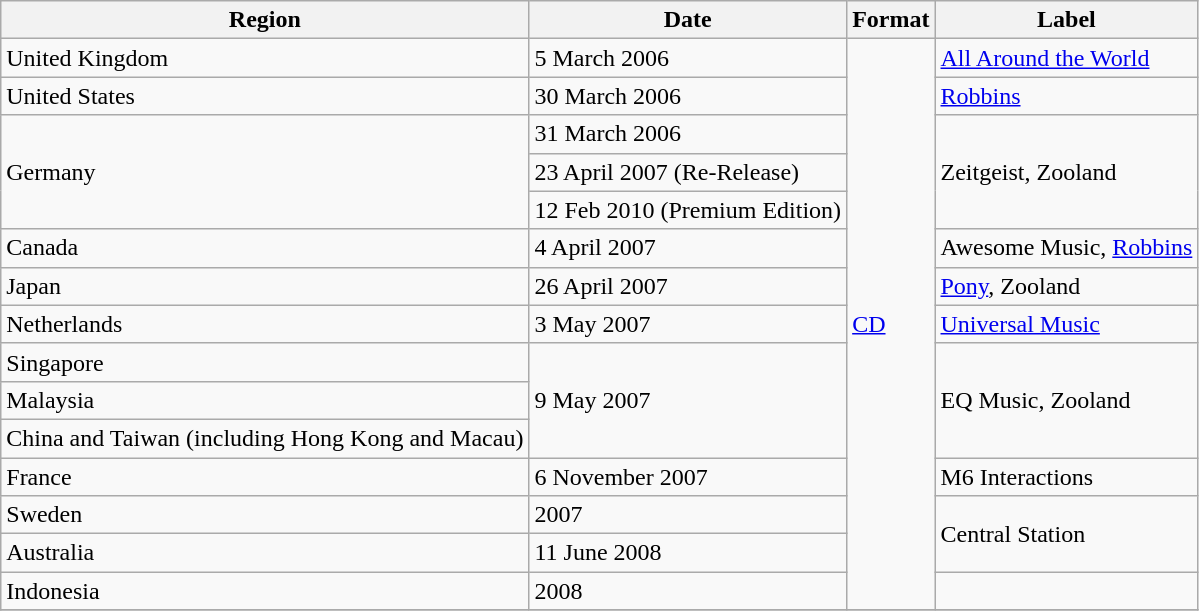<table class="wikitable">
<tr>
<th>Region</th>
<th>Date</th>
<th>Format</th>
<th>Label</th>
</tr>
<tr>
<td>United Kingdom</td>
<td>5 March 2006</td>
<td rowspan="15"><a href='#'>CD</a></td>
<td><a href='#'>All Around the World</a></td>
</tr>
<tr>
<td>United States</td>
<td>30 March 2006</td>
<td><a href='#'>Robbins</a></td>
</tr>
<tr>
<td rowspan="3">Germany</td>
<td>31 March 2006</td>
<td rowspan="3">Zeitgeist, Zooland</td>
</tr>
<tr>
<td>23 April 2007 (Re-Release)</td>
</tr>
<tr>
<td>12 Feb 2010 (Premium Edition)</td>
</tr>
<tr>
<td>Canada</td>
<td>4 April 2007</td>
<td>Awesome Music, <a href='#'>Robbins</a></td>
</tr>
<tr>
<td>Japan</td>
<td>26 April 2007</td>
<td><a href='#'>Pony</a>, Zooland</td>
</tr>
<tr>
<td>Netherlands</td>
<td>3 May 2007</td>
<td><a href='#'>Universal Music</a></td>
</tr>
<tr>
<td>Singapore</td>
<td rowspan="3">9 May 2007</td>
<td rowspan="3">EQ Music, Zooland</td>
</tr>
<tr>
<td>Malaysia</td>
</tr>
<tr>
<td>China and Taiwan (including Hong Kong and Macau)</td>
</tr>
<tr>
<td>France</td>
<td>6 November 2007</td>
<td>M6 Interactions</td>
</tr>
<tr>
<td>Sweden</td>
<td>2007</td>
<td rowspan="2">Central Station</td>
</tr>
<tr>
<td>Australia</td>
<td>11 June 2008</td>
</tr>
<tr>
<td>Indonesia</td>
<td>2008</td>
<td></td>
</tr>
<tr>
</tr>
</table>
